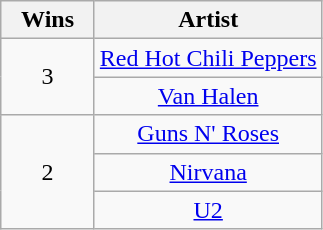<table class="wikitable" rowspan="2" style="text-align:center">
<tr>
<th scope="col" style="width:55px;">Wins</th>
<th scope="col" style="text-align:center;">Artist</th>
</tr>
<tr>
<td rowspan="2" style="text-align:center">3</td>
<td><a href='#'>Red Hot Chili Peppers</a></td>
</tr>
<tr>
<td><a href='#'>Van Halen</a></td>
</tr>
<tr>
<td rowspan="3" style="text-align:center">2</td>
<td><a href='#'>Guns N' Roses</a></td>
</tr>
<tr>
<td><a href='#'>Nirvana</a></td>
</tr>
<tr>
<td><a href='#'>U2</a></td>
</tr>
</table>
